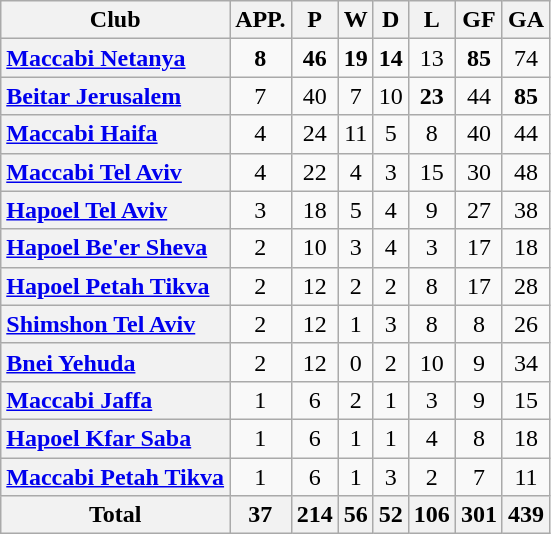<table class="wikitable sortable" style="text-align: center;">
<tr>
<th>Club</th>
<th>APP.</th>
<th>P</th>
<th>W</th>
<th>D</th>
<th>L</th>
<th>GF</th>
<th>GA</th>
</tr>
<tr>
<th style="text-align:left;"><a href='#'>Maccabi Netanya</a></th>
<td><strong>8</strong></td>
<td><strong>46</strong></td>
<td><strong>19</strong></td>
<td><strong>14</strong></td>
<td>13</td>
<td><strong>85</strong></td>
<td>74</td>
</tr>
<tr>
<th style="text-align:left;"><a href='#'>Beitar Jerusalem</a></th>
<td>7</td>
<td>40</td>
<td>7</td>
<td>10</td>
<td><strong>23</strong></td>
<td>44</td>
<td><strong>85</strong></td>
</tr>
<tr>
<th style="text-align:left;"><a href='#'>Maccabi Haifa</a></th>
<td>4</td>
<td>24</td>
<td>11</td>
<td>5</td>
<td>8</td>
<td>40</td>
<td>44</td>
</tr>
<tr>
<th style="text-align:left;"><a href='#'>Maccabi Tel Aviv</a></th>
<td>4</td>
<td>22</td>
<td>4</td>
<td>3</td>
<td>15</td>
<td>30</td>
<td>48</td>
</tr>
<tr>
<th style="text-align:left;"><a href='#'>Hapoel Tel Aviv</a></th>
<td>3</td>
<td>18</td>
<td>5</td>
<td>4</td>
<td>9</td>
<td>27</td>
<td>38</td>
</tr>
<tr>
<th style="text-align:left;"><a href='#'>Hapoel Be'er Sheva</a></th>
<td>2</td>
<td>10</td>
<td>3</td>
<td>4</td>
<td>3</td>
<td>17</td>
<td>18</td>
</tr>
<tr>
<th style="text-align:left;"><a href='#'>Hapoel Petah Tikva</a></th>
<td>2</td>
<td>12</td>
<td>2</td>
<td>2</td>
<td>8</td>
<td>17</td>
<td>28</td>
</tr>
<tr>
<th style="text-align:left;"><a href='#'>Shimshon Tel Aviv</a></th>
<td>2</td>
<td>12</td>
<td>1</td>
<td>3</td>
<td>8</td>
<td>8</td>
<td>26</td>
</tr>
<tr>
<th style="text-align:left;"><a href='#'>Bnei Yehuda</a></th>
<td>2</td>
<td>12</td>
<td>0</td>
<td>2</td>
<td>10</td>
<td>9</td>
<td>34</td>
</tr>
<tr>
<th style="text-align:left;"><a href='#'>Maccabi Jaffa</a></th>
<td>1</td>
<td>6</td>
<td>2</td>
<td>1</td>
<td>3</td>
<td>9</td>
<td>15</td>
</tr>
<tr>
<th style="text-align:left;"><a href='#'>Hapoel Kfar Saba</a></th>
<td>1</td>
<td>6</td>
<td>1</td>
<td>1</td>
<td>4</td>
<td>8</td>
<td>18</td>
</tr>
<tr>
<th style="text-align:left;"><a href='#'>Maccabi Petah Tikva</a></th>
<td>1</td>
<td>6</td>
<td>1</td>
<td>3</td>
<td>2</td>
<td>7</td>
<td>11</td>
</tr>
<tr>
<th>Total</th>
<th>37</th>
<th>214</th>
<th>56</th>
<th>52</th>
<th>106</th>
<th>301</th>
<th>439</th>
</tr>
</table>
